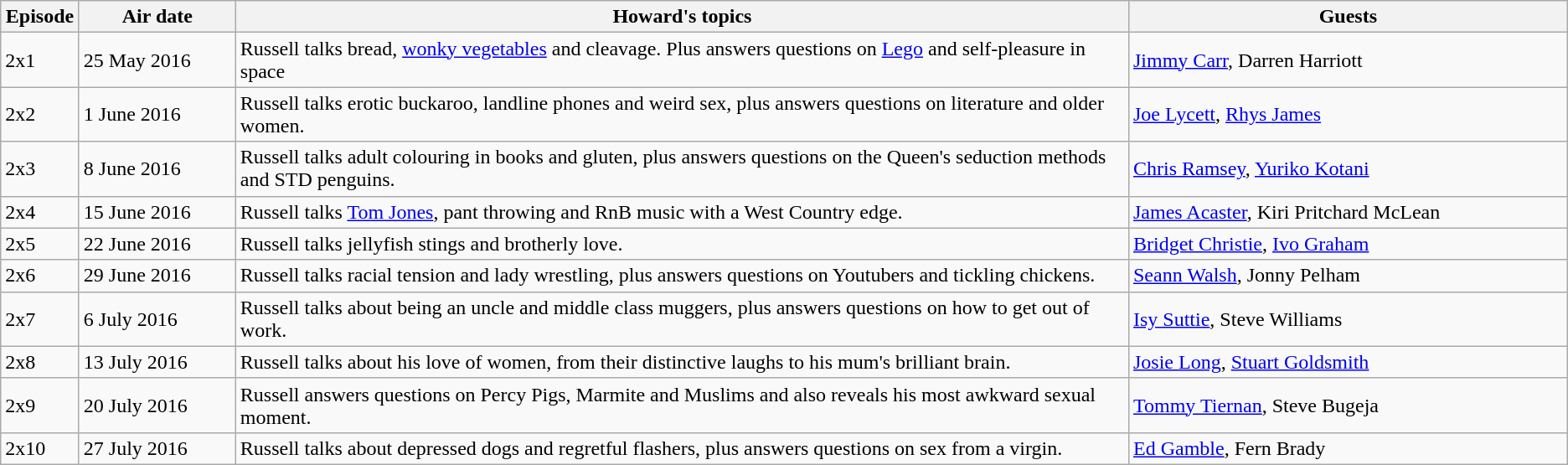<table class="wikitable" style="text-align:left;">
<tr>
<th style="width:5%;">Episode</th>
<th style="width:10%;">Air date</th>
<th style="width:57%;">Howard's topics</th>
<th style="width:28%;">Guests</th>
</tr>
<tr>
<td>2x1</td>
<td>25 May 2016</td>
<td>Russell talks bread, <a href='#'>wonky vegetables</a> and cleavage. Plus answers questions on <a href='#'>Lego</a> and self-pleasure in space</td>
<td><a href='#'>Jimmy Carr</a>, Darren Harriott</td>
</tr>
<tr>
<td>2x2</td>
<td>1 June 2016</td>
<td>Russell talks erotic buckaroo, landline phones and weird sex, plus answers questions on literature and older women.</td>
<td><a href='#'>Joe Lycett</a>, <a href='#'>Rhys James</a></td>
</tr>
<tr>
<td>2x3</td>
<td>8 June 2016</td>
<td>Russell talks adult colouring in books and gluten, plus answers questions on the Queen's seduction methods and STD penguins.</td>
<td><a href='#'>Chris Ramsey</a>, <a href='#'>Yuriko Kotani</a></td>
</tr>
<tr>
<td>2x4</td>
<td>15 June 2016</td>
<td>Russell talks <a href='#'>Tom Jones</a>, pant throwing and RnB music with a West Country edge.</td>
<td><a href='#'>James Acaster</a>, Kiri Pritchard McLean</td>
</tr>
<tr>
<td>2x5</td>
<td>22 June 2016</td>
<td>Russell talks jellyfish stings and brotherly love.</td>
<td><a href='#'>Bridget Christie</a>, <a href='#'>Ivo Graham</a></td>
</tr>
<tr>
<td>2x6</td>
<td>29 June 2016</td>
<td>Russell talks racial tension and lady wrestling, plus answers questions on Youtubers and tickling chickens.</td>
<td><a href='#'>Seann Walsh</a>, Jonny Pelham</td>
</tr>
<tr>
<td>2x7</td>
<td>6 July 2016</td>
<td>Russell talks about being an uncle and middle class muggers, plus answers questions on how to get out of work.</td>
<td><a href='#'>Isy Suttie</a>, Steve Williams</td>
</tr>
<tr>
<td>2x8</td>
<td>13 July 2016</td>
<td>Russell talks about his love of women, from their distinctive laughs to his mum's brilliant brain.</td>
<td><a href='#'>Josie Long</a>, <a href='#'>Stuart Goldsmith</a></td>
</tr>
<tr>
<td>2x9</td>
<td>20 July 2016</td>
<td>Russell answers questions on Percy Pigs, Marmite and Muslims and also reveals his most awkward sexual moment.</td>
<td><a href='#'>Tommy Tiernan</a>, Steve Bugeja</td>
</tr>
<tr>
<td>2x10</td>
<td>27 July 2016</td>
<td>Russell talks about depressed dogs and regretful flashers, plus answers questions on sex from a virgin.</td>
<td><a href='#'>Ed Gamble</a>, Fern Brady</td>
</tr>
</table>
